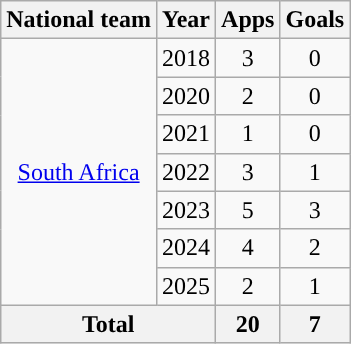<table class="wikitable" style="text-align:center">
<tr>
<th>National team</th>
<th>Year</th>
<th>Apps</th>
<th>Goals</th>
</tr>
<tr>
<td rowspan="7"><a href='#'>South Africa</a></td>
<td>2018</td>
<td>3</td>
<td>0</td>
</tr>
<tr>
<td>2020</td>
<td>2</td>
<td>0</td>
</tr>
<tr>
<td>2021</td>
<td>1</td>
<td>0</td>
</tr>
<tr>
<td>2022</td>
<td>3</td>
<td>1</td>
</tr>
<tr>
<td>2023</td>
<td>5</td>
<td>3</td>
</tr>
<tr>
<td>2024</td>
<td>4</td>
<td>2</td>
</tr>
<tr>
<td>2025</td>
<td>2</td>
<td>1</td>
</tr>
<tr>
<th colspan="2!">Total</th>
<th>20</th>
<th colspan="2">7</th>
</tr>
</table>
